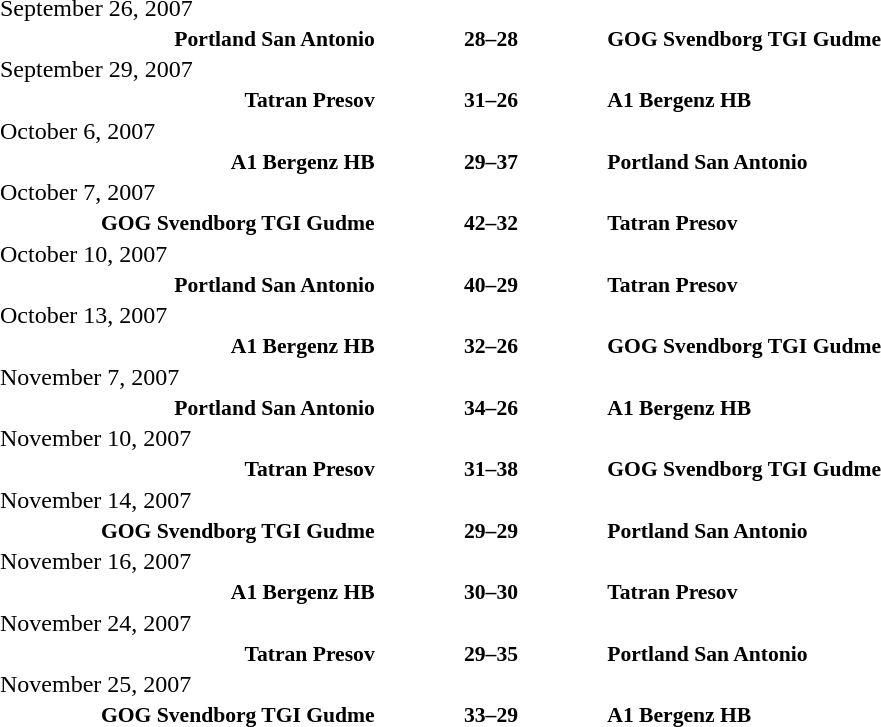<table width=100% cellspacing=1>
<tr>
<th width=20%></th>
<th width=12%></th>
<th width=20%></th>
<th></th>
</tr>
<tr>
<td>September 26, 2007</td>
</tr>
<tr style=font-size:90%>
<td align=right><strong>Portland San Antonio</strong></td>
<td align=center><strong>28–28</strong></td>
<td><strong>GOG Svendborg TGI Gudme</strong></td>
</tr>
<tr>
<td>September 29, 2007</td>
</tr>
<tr style=font-size:90%>
<td align=right><strong>Tatran Presov</strong></td>
<td align=center><strong>31–26</strong></td>
<td><strong>A1 Bergenz HB</strong></td>
</tr>
<tr>
<td>October 6, 2007</td>
</tr>
<tr style=font-size:90%>
<td align=right><strong>A1 Bergenz HB</strong></td>
<td align=center><strong>29–37</strong></td>
<td><strong>Portland San Antonio</strong></td>
</tr>
<tr>
<td>October 7, 2007</td>
</tr>
<tr style=font-size:90%>
<td align=right><strong>GOG Svendborg TGI Gudme</strong></td>
<td align=center><strong>42–32</strong></td>
<td><strong>Tatran Presov</strong></td>
</tr>
<tr>
<td>October 10, 2007</td>
</tr>
<tr style=font-size:90%>
<td align=right><strong>Portland San Antonio</strong></td>
<td align=center><strong>40–29</strong></td>
<td><strong>Tatran Presov</strong></td>
</tr>
<tr>
<td>October 13, 2007</td>
</tr>
<tr style=font-size:90%>
<td align=right><strong>A1 Bergenz HB</strong></td>
<td align=center><strong>32–26</strong></td>
<td><strong>GOG Svendborg TGI Gudme</strong></td>
</tr>
<tr>
<td>November 7, 2007</td>
</tr>
<tr style=font-size:90%>
<td align=right><strong>Portland San Antonio</strong></td>
<td align=center><strong>34–26</strong></td>
<td><strong>A1 Bergenz HB</strong></td>
</tr>
<tr>
<td>November 10, 2007</td>
</tr>
<tr style=font-size:90%>
<td align=right><strong>Tatran Presov</strong></td>
<td align=center><strong>31–38</strong></td>
<td><strong>GOG Svendborg TGI Gudme</strong></td>
</tr>
<tr>
<td>November 14, 2007</td>
</tr>
<tr style=font-size:90%>
<td align=right><strong>GOG Svendborg TGI Gudme</strong></td>
<td align=center><strong>29–29</strong></td>
<td><strong>Portland San Antonio</strong></td>
</tr>
<tr>
<td>November 16, 2007</td>
</tr>
<tr style=font-size:90%>
<td align=right><strong>A1 Bergenz HB</strong></td>
<td align=center><strong>30–30</strong></td>
<td><strong>Tatran Presov</strong></td>
</tr>
<tr>
<td>November 24, 2007</td>
</tr>
<tr style=font-size:90%>
<td align=right><strong>Tatran Presov</strong></td>
<td align=center><strong>29–35</strong></td>
<td><strong>Portland San Antonio</strong></td>
</tr>
<tr>
<td>November 25, 2007</td>
</tr>
<tr style=font-size:90%>
<td align=right><strong>GOG Svendborg TGI Gudme</strong></td>
<td align=center><strong>33–29</strong></td>
<td><strong>A1 Bergenz HB</strong></td>
</tr>
</table>
